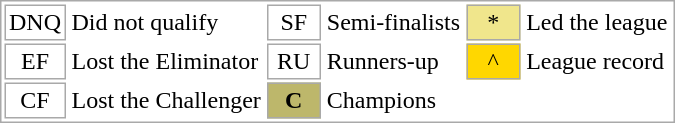<table cellpadding=2 style="border:1px solid DarkGray; font-size:100%">
<tr>
<td style="border:1px solid DarkGray; width: 30px" align=center>DNQ</td>
<td>Did not qualify</td>
<td style="border:1px solid DarkGray; width: 30px" align=center>SF</td>
<td>Semi-finalists</td>
<td bgcolor="Khaki" style="border:1px solid DarkGray; width: 30px" align=center>*</td>
<td>Led the league</td>
</tr>
<tr>
<td style="border:1px solid DarkGray; width: 30px" align=center>EF</td>
<td>Lost the Eliminator</td>
<td style="border:1px solid DarkGray; width: 30px" align=center>RU</td>
<td>Runners-up</td>
<td bgcolor="Gold" style="border:1px solid DarkGray; width: 30px" align="center">^</td>
<td>League record</td>
</tr>
<tr>
<td style="border:1px solid DarkGray; width: 30px" align=center>CF</td>
<td>Lost the Challenger</td>
<td bgcolor="DarkKhaki" style="border:1px solid DarkGray; width: 30px" align=center><strong>C</strong></td>
<td>Champions</td>
</tr>
</table>
